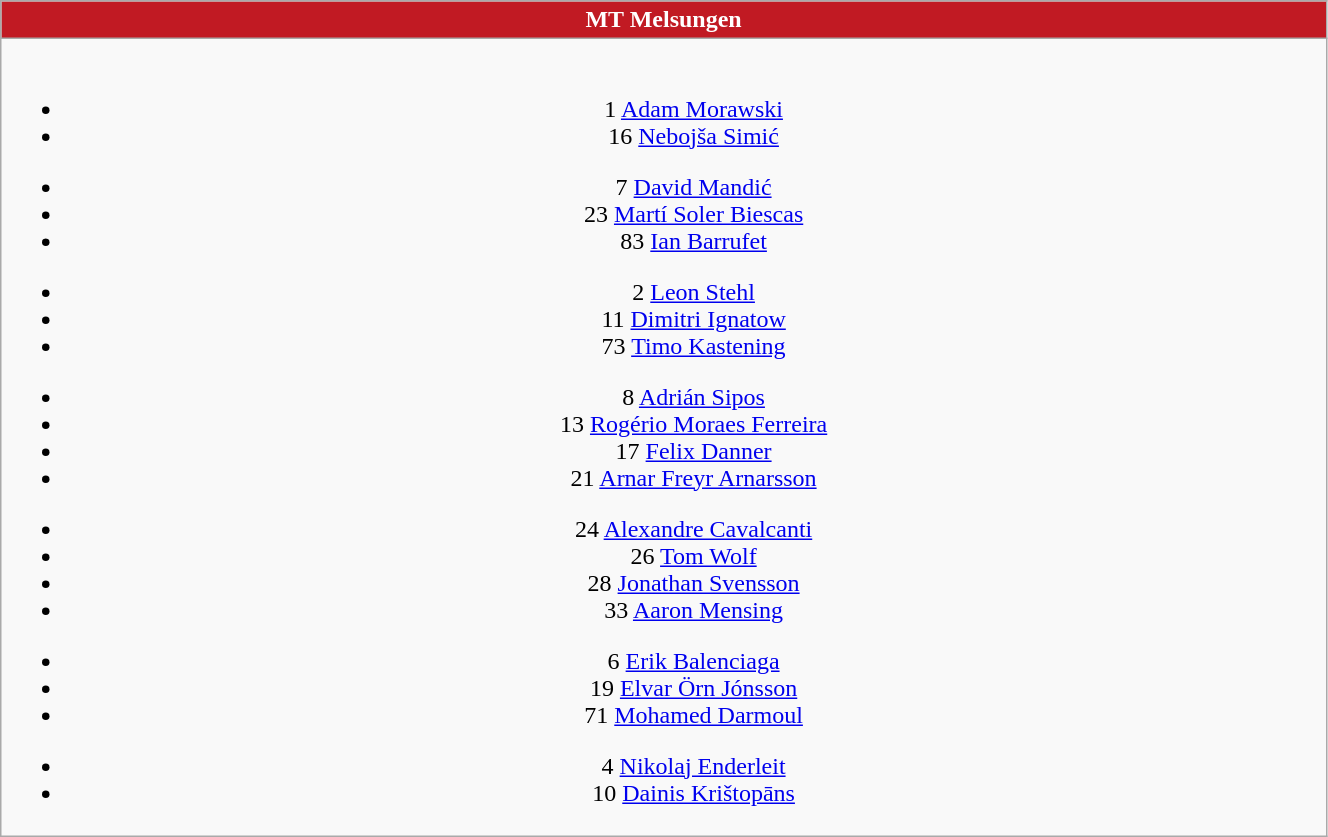<table class="wikitable" style="font-size:100%; text-align:center;" width=70%>
<tr>
<th colspan=5 style="background-color:#C11A23;color:white;text-align:center;"> MT Melsungen</th>
</tr>
<tr>
<td><br>
<ul><li>1  <a href='#'>Adam Morawski</a></li><li>16  <a href='#'>Nebojša Simić</a></li></ul><ul><li>7  <a href='#'>David Mandić</a></li><li>23  <a href='#'>Martí Soler Biescas</a></li><li>83  <a href='#'>Ian Barrufet</a></li></ul><ul><li>2  <a href='#'>Leon Stehl</a></li><li>11  <a href='#'>Dimitri Ignatow</a></li><li>73  <a href='#'>Timo Kastening</a></li></ul><ul><li>8  <a href='#'>Adrián Sipos</a></li><li>13  <a href='#'>Rogério Moraes Ferreira</a></li><li>17  <a href='#'>Felix Danner</a></li><li>21  <a href='#'>Arnar Freyr Arnarsson</a></li></ul><ul><li>24  <a href='#'>Alexandre Cavalcanti</a></li><li>26  <a href='#'>Tom Wolf</a></li><li>28  <a href='#'>Jonathan Svensson</a></li><li>33  <a href='#'>Aaron Mensing</a></li></ul><ul><li>6  <a href='#'>Erik Balenciaga</a></li><li>19  <a href='#'>Elvar Örn Jónsson</a></li><li>71  <a href='#'>Mohamed Darmoul</a></li></ul><ul><li>4  <a href='#'>Nikolaj Enderleit</a></li><li>10  <a href='#'>Dainis Krištopāns</a></li></ul></td>
</tr>
</table>
